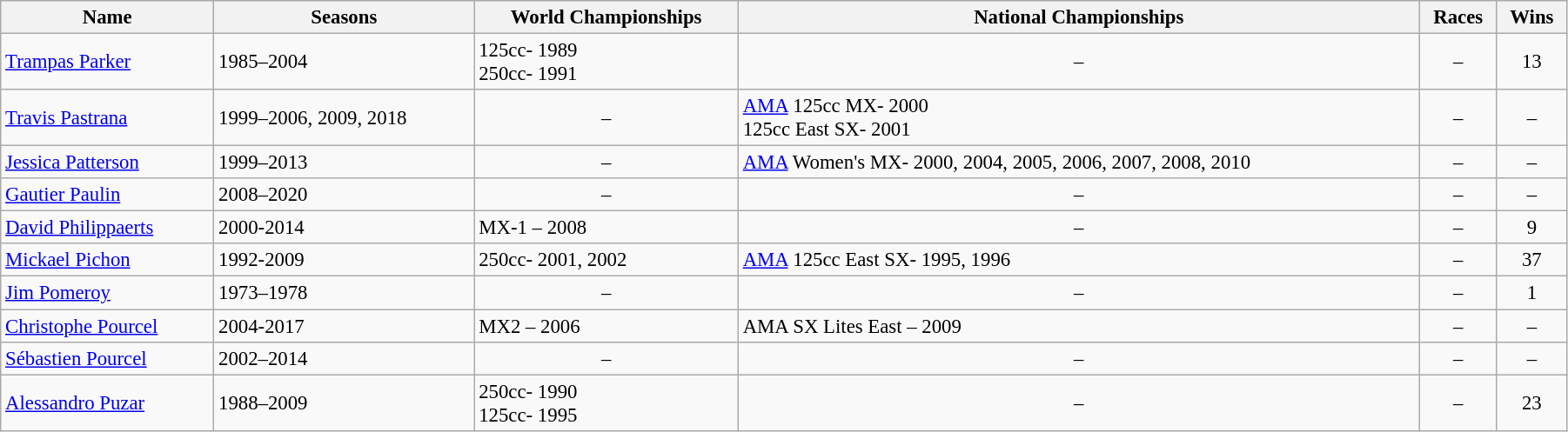<table class="sort wikitable sortable" style="font-size:95%;" width=95%>
<tr>
<th>Name</th>
<th>Seasons</th>
<th>World Championships</th>
<th>National Championships</th>
<th>Races</th>
<th>Wins</th>
</tr>
<tr>
<td> <a href='#'>Trampas Parker</a></td>
<td>1985–2004</td>
<td>125cc- 1989<br>250cc- 1991</td>
<td align="center">–</td>
<td align="center">–</td>
<td align="center">13</td>
</tr>
<tr>
<td> <a href='#'>Travis Pastrana</a></td>
<td>1999–2006, 2009, 2018</td>
<td align="center">–</td>
<td><a href='#'>AMA</a> 125cc MX- 2000<br>125cc East SX- 2001</td>
<td align="center">–</td>
<td align="center">–</td>
</tr>
<tr>
<td> <a href='#'>Jessica Patterson</a></td>
<td>1999–2013</td>
<td align="center">–</td>
<td><a href='#'>AMA</a> Women's MX- 2000, 2004, 2005, 2006, 2007, 2008, 2010</td>
<td align="center">–</td>
<td align="center">–</td>
</tr>
<tr>
<td> <a href='#'>Gautier Paulin</a></td>
<td>2008–2020</td>
<td align="center">–</td>
<td align="center">–</td>
<td align="center">–</td>
<td align="center">–</td>
</tr>
<tr>
<td> <a href='#'>David Philippaerts</a></td>
<td>2000-2014</td>
<td>MX-1 – 2008</td>
<td align="center">–</td>
<td align="center">–</td>
<td align="center">9</td>
</tr>
<tr>
<td> <a href='#'>Mickael Pichon</a></td>
<td>1992-2009</td>
<td>250cc- 2001, 2002</td>
<td><a href='#'>AMA</a> 125cc East SX- 1995, 1996</td>
<td align="center">–</td>
<td align="center">37</td>
</tr>
<tr>
<td> <a href='#'>Jim Pomeroy</a></td>
<td>1973–1978</td>
<td align="center">–</td>
<td align="center">–</td>
<td align="center">–</td>
<td align="center">1</td>
</tr>
<tr>
<td> <a href='#'>Christophe Pourcel</a></td>
<td>2004-2017</td>
<td>MX2 – 2006</td>
<td>AMA SX Lites East – 2009</td>
<td align="center">–</td>
<td align="center">–</td>
</tr>
<tr>
<td> <a href='#'>Sébastien Pourcel</a></td>
<td>2002–2014</td>
<td align="center">–</td>
<td align="center">–</td>
<td align="center">–</td>
<td align="center">–</td>
</tr>
<tr>
<td> <a href='#'>Alessandro Puzar</a></td>
<td>1988–2009</td>
<td>250cc- 1990<br>125cc- 1995</td>
<td align="center">–</td>
<td align="center">–</td>
<td align="center">23</td>
</tr>
</table>
